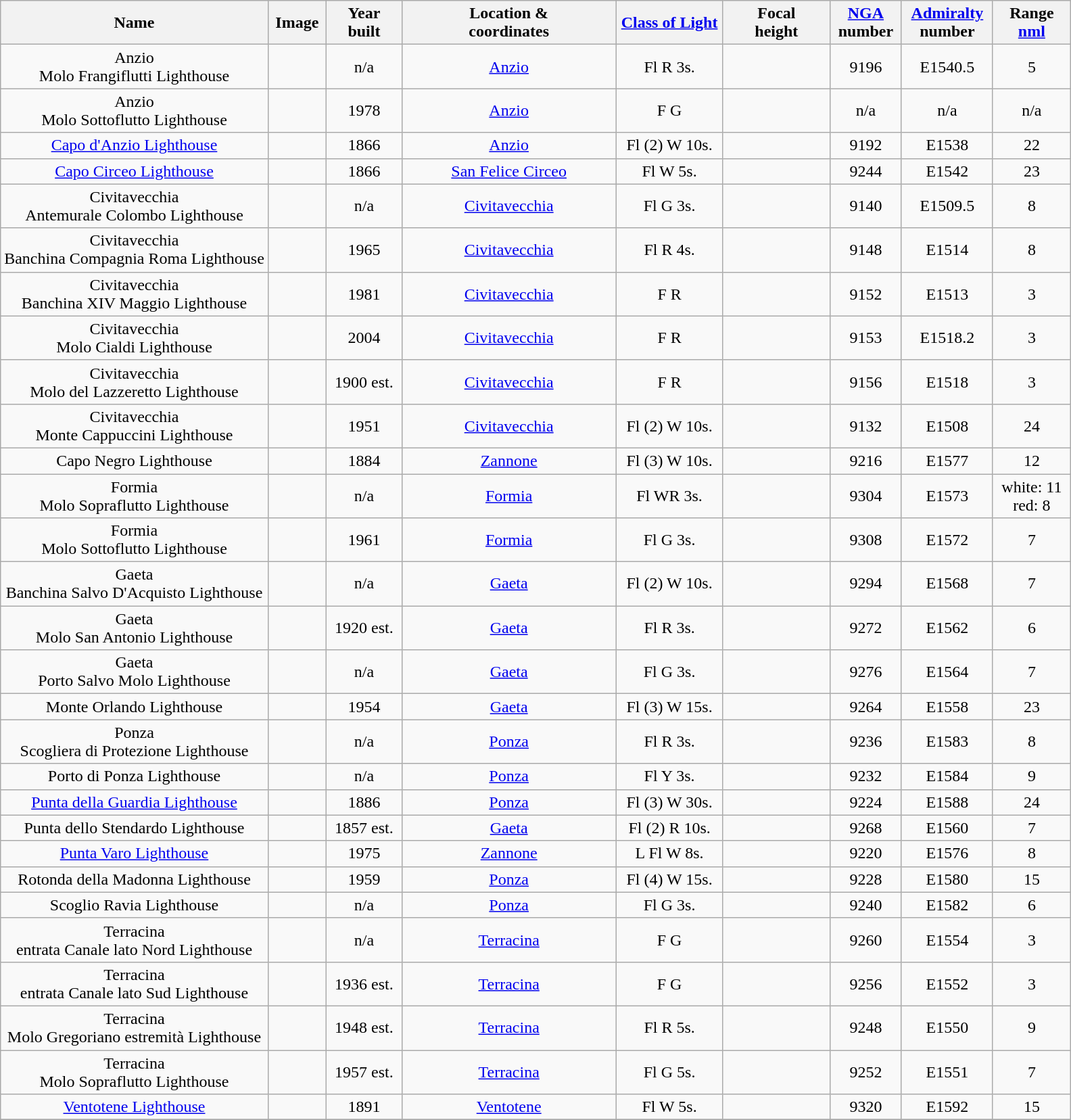<table class="wikitable sortable" style="margin:auto;text-align:center">
<tr>
<th width="25%">Name</th>
<th>Image</th>
<th>Year<br>built</th>
<th width="20%">Location &<br> coordinates</th>
<th width="10%"><a href='#'>Class of Light</a></th>
<th width="10%">Focal<br>height</th>
<th><a href='#'>NGA</a><br>number</th>
<th><a href='#'>Admiralty</a><br>number</th>
<th>Range<br><a href='#'>nml</a></th>
</tr>
<tr>
<td>Anzio<br>Molo Frangiflutti Lighthouse</td>
<td></td>
<td>n/a</td>
<td><a href='#'>Anzio</a><br></td>
<td>Fl R 3s.</td>
<td></td>
<td>9196</td>
<td>E1540.5</td>
<td>5</td>
</tr>
<tr>
<td>Anzio<br>Molo Sottoflutto Lighthouse</td>
<td></td>
<td>1978</td>
<td><a href='#'>Anzio</a><br></td>
<td>F G</td>
<td></td>
<td>n/a</td>
<td>n/a</td>
<td>n/a</td>
</tr>
<tr>
<td><a href='#'>Capo d'Anzio Lighthouse</a></td>
<td></td>
<td>1866</td>
<td><a href='#'>Anzio</a><br></td>
<td>Fl (2) W 10s.</td>
<td></td>
<td>9192</td>
<td>E1538</td>
<td>22</td>
</tr>
<tr>
<td><a href='#'>Capo Circeo Lighthouse</a></td>
<td></td>
<td>1866</td>
<td><a href='#'>San Felice Circeo</a><br></td>
<td>Fl W 5s.</td>
<td></td>
<td>9244</td>
<td>E1542</td>
<td>23</td>
</tr>
<tr>
<td>Civitavecchia<br>Antemurale Colombo Lighthouse</td>
<td></td>
<td>n/a</td>
<td><a href='#'>Civitavecchia</a><br></td>
<td>Fl G 3s.</td>
<td></td>
<td>9140</td>
<td>E1509.5</td>
<td>8</td>
</tr>
<tr>
<td>Civitavecchia<br>Banchina Compagnia Roma Lighthouse</td>
<td></td>
<td>1965</td>
<td><a href='#'>Civitavecchia</a><br></td>
<td>Fl R 4s.</td>
<td></td>
<td>9148</td>
<td>E1514</td>
<td>8</td>
</tr>
<tr>
<td>Civitavecchia<br>Banchina XIV Maggio Lighthouse</td>
<td></td>
<td>1981</td>
<td><a href='#'>Civitavecchia</a><br></td>
<td>F R</td>
<td></td>
<td>9152</td>
<td>E1513</td>
<td>3</td>
</tr>
<tr>
<td>Civitavecchia<br>Molo Cialdi Lighthouse</td>
<td></td>
<td>2004</td>
<td><a href='#'>Civitavecchia</a><br></td>
<td>F R</td>
<td></td>
<td>9153</td>
<td>E1518.2</td>
<td>3</td>
</tr>
<tr>
<td>Civitavecchia<br>Molo del Lazzeretto Lighthouse</td>
<td></td>
<td>1900 est.</td>
<td><a href='#'>Civitavecchia</a><br></td>
<td>F R</td>
<td></td>
<td>9156</td>
<td>E1518</td>
<td>3</td>
</tr>
<tr>
<td>Civitavecchia<br>Monte Cappuccini Lighthouse</td>
<td></td>
<td>1951</td>
<td><a href='#'>Civitavecchia</a><br></td>
<td>Fl (2) W 10s.</td>
<td></td>
<td>9132</td>
<td>E1508</td>
<td>24</td>
</tr>
<tr>
<td>Capo Negro Lighthouse</td>
<td></td>
<td>1884</td>
<td><a href='#'>Zannone</a><br></td>
<td>Fl (3) W 10s.</td>
<td></td>
<td>9216</td>
<td>E1577</td>
<td>12</td>
</tr>
<tr>
<td>Formia<br>Molo Sopraflutto Lighthouse</td>
<td></td>
<td>n/a</td>
<td><a href='#'>Formia</a><br></td>
<td>Fl WR 3s.</td>
<td></td>
<td>9304</td>
<td>E1573</td>
<td>white: 11<br>red: 8</td>
</tr>
<tr>
<td>Formia<br> Molo Sottoflutto Lighthouse</td>
<td></td>
<td>1961</td>
<td><a href='#'>Formia</a><br> </td>
<td>Fl G 3s.</td>
<td></td>
<td>9308</td>
<td>E1572</td>
<td>7</td>
</tr>
<tr>
<td>Gaeta<br>Banchina Salvo D'Acquisto Lighthouse</td>
<td></td>
<td>n/a</td>
<td><a href='#'>Gaeta</a><br></td>
<td>Fl (2) W 10s.</td>
<td></td>
<td>9294</td>
<td>E1568</td>
<td>7</td>
</tr>
<tr>
<td>Gaeta<br>Molo San Antonio Lighthouse</td>
<td></td>
<td>1920 est.</td>
<td><a href='#'>Gaeta</a><br></td>
<td>Fl R 3s.</td>
<td></td>
<td>9272</td>
<td>E1562</td>
<td>6</td>
</tr>
<tr>
<td>Gaeta<br>Porto Salvo Molo Lighthouse</td>
<td></td>
<td>n/a</td>
<td><a href='#'>Gaeta</a><br></td>
<td>Fl G 3s.</td>
<td></td>
<td>9276</td>
<td>E1564</td>
<td>7</td>
</tr>
<tr>
<td>Monte Orlando Lighthouse</td>
<td></td>
<td>1954</td>
<td><a href='#'>Gaeta</a><br></td>
<td>Fl (3) W 15s.</td>
<td></td>
<td>9264</td>
<td>E1558</td>
<td>23</td>
</tr>
<tr>
<td>Ponza<br>Scogliera di Protezione Lighthouse</td>
<td></td>
<td>n/a</td>
<td><a href='#'>Ponza</a><br></td>
<td>Fl R 3s.</td>
<td></td>
<td>9236</td>
<td>E1583</td>
<td>8</td>
</tr>
<tr>
<td>Porto di Ponza Lighthouse</td>
<td></td>
<td>n/a</td>
<td><a href='#'>Ponza</a><br></td>
<td>Fl Y 3s.</td>
<td></td>
<td>9232</td>
<td>E1584</td>
<td>9</td>
</tr>
<tr>
<td><a href='#'>Punta della Guardia Lighthouse</a></td>
<td></td>
<td>1886</td>
<td><a href='#'>Ponza</a><br></td>
<td>Fl (3) W 30s.</td>
<td></td>
<td>9224</td>
<td>E1588</td>
<td>24</td>
</tr>
<tr>
<td>Punta dello Stendardo Lighthouse</td>
<td></td>
<td>1857 est.</td>
<td><a href='#'>Gaeta</a><br></td>
<td>Fl (2) R 10s.</td>
<td></td>
<td>9268</td>
<td>E1560</td>
<td>7</td>
</tr>
<tr>
<td><a href='#'>Punta Varo Lighthouse</a></td>
<td></td>
<td>1975</td>
<td><a href='#'>Zannone</a><br></td>
<td>L Fl W 8s.</td>
<td></td>
<td>9220</td>
<td>E1576</td>
<td>8</td>
</tr>
<tr>
<td>Rotonda della Madonna Lighthouse</td>
<td></td>
<td>1959</td>
<td><a href='#'>Ponza</a><br> </td>
<td>Fl (4) W 15s.</td>
<td></td>
<td>9228</td>
<td>E1580</td>
<td>15</td>
</tr>
<tr>
<td>Scoglio Ravia Lighthouse</td>
<td> </td>
<td>n/a</td>
<td><a href='#'>Ponza</a><br></td>
<td>Fl G 3s.</td>
<td></td>
<td>9240</td>
<td>E1582</td>
<td>6</td>
</tr>
<tr>
<td>Terracina<br>entrata Canale lato Nord Lighthouse</td>
<td></td>
<td>n/a</td>
<td><a href='#'>Terracina</a><br></td>
<td>F G</td>
<td></td>
<td>9260</td>
<td>E1554</td>
<td>3</td>
</tr>
<tr>
<td>Terracina<br>entrata Canale lato Sud Lighthouse</td>
<td></td>
<td>1936 est.</td>
<td><a href='#'>Terracina</a><br></td>
<td>F G</td>
<td></td>
<td>9256</td>
<td>E1552</td>
<td>3</td>
</tr>
<tr>
<td>Terracina<br>Molo Gregoriano estremità Lighthouse</td>
<td></td>
<td>1948 est.</td>
<td><a href='#'>Terracina</a><br> </td>
<td>Fl R 5s.</td>
<td></td>
<td>9248</td>
<td>E1550</td>
<td>9</td>
</tr>
<tr>
<td>Terracina<br>Molo Sopraflutto Lighthouse</td>
<td></td>
<td>1957 est.</td>
<td><a href='#'>Terracina</a><br></td>
<td>Fl G 5s.</td>
<td></td>
<td>9252</td>
<td>E1551</td>
<td>7</td>
</tr>
<tr>
<td><a href='#'>Ventotene Lighthouse</a></td>
<td></td>
<td>1891</td>
<td><a href='#'>Ventotene</a><br></td>
<td>Fl W 5s.</td>
<td></td>
<td>9320</td>
<td>E1592</td>
<td>15</td>
</tr>
<tr>
</tr>
</table>
